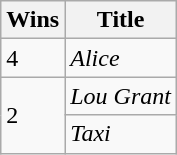<table class="wikitable">
<tr>
<th>Wins</th>
<th>Title</th>
</tr>
<tr>
<td>4</td>
<td><em>Alice</em></td>
</tr>
<tr>
<td rowspan="2">2</td>
<td><em>Lou Grant</em></td>
</tr>
<tr>
<td><em>Taxi</em></td>
</tr>
</table>
